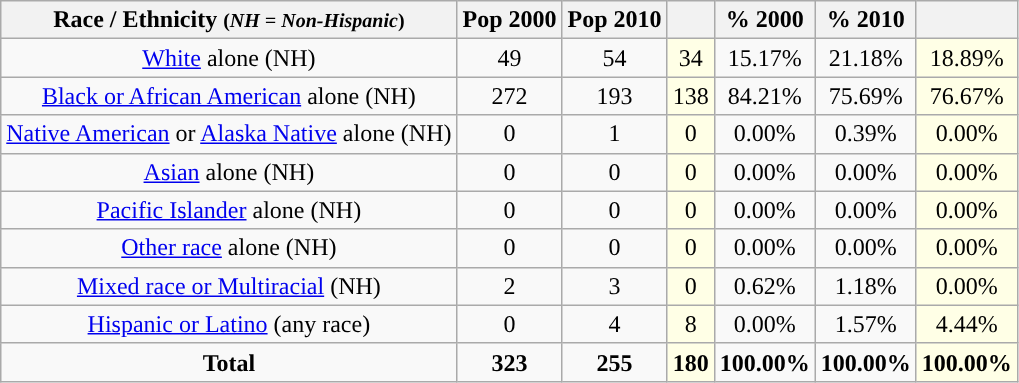<table class="wikitable" style="text-align:center;">
<tr>
<th>Race / Ethnicity <small>(<em>NH = Non-Hispanic</em>)</small></th>
<th>Pop 2000</th>
<th>Pop 2010</th>
<th></th>
<th>% 2000</th>
<th>% 2010</th>
<th></th>
</tr>
<tr>
<td><a href='#'>White</a> alone (NH)</td>
<td>49</td>
<td>54</td>
<td style='background: #ffffe6;'>34</td>
<td>15.17%</td>
<td>21.18%</td>
<td style='background: #ffffe6;'>18.89%</td>
</tr>
<tr>
<td><a href='#'>Black or African American</a> alone (NH)</td>
<td>272</td>
<td>193</td>
<td style='background: #ffffe6;'>138</td>
<td>84.21%</td>
<td>75.69%</td>
<td style='background: #ffffe6;'>76.67%</td>
</tr>
<tr>
<td><a href='#'>Native American</a> or <a href='#'>Alaska Native</a> alone (NH)</td>
<td>0</td>
<td>1</td>
<td style='background: #ffffe6;'>0</td>
<td>0.00%</td>
<td>0.39%</td>
<td style='background: #ffffe6;'>0.00%</td>
</tr>
<tr>
<td><a href='#'>Asian</a> alone (NH)</td>
<td>0</td>
<td>0</td>
<td style='background: #ffffe6;'>0</td>
<td>0.00%</td>
<td>0.00%</td>
<td style='background: #ffffe6;'>0.00%</td>
</tr>
<tr>
<td><a href='#'>Pacific Islander</a> alone (NH)</td>
<td>0</td>
<td>0</td>
<td style='background: #ffffe6;'>0</td>
<td>0.00%</td>
<td>0.00%</td>
<td style='background: #ffffe6;'>0.00%</td>
</tr>
<tr>
<td><a href='#'>Other race</a> alone (NH)</td>
<td>0</td>
<td>0</td>
<td style='background: #ffffe6;'>0</td>
<td>0.00%</td>
<td>0.00%</td>
<td style='background: #ffffe6;'>0.00%</td>
</tr>
<tr>
<td><a href='#'>Mixed race or Multiracial</a> (NH)</td>
<td>2</td>
<td>3</td>
<td style='background: #ffffe6;'>0</td>
<td>0.62%</td>
<td>1.18%</td>
<td style='background: #ffffe6;'>0.00%</td>
</tr>
<tr>
<td><a href='#'>Hispanic or Latino</a> (any race)</td>
<td>0</td>
<td>4</td>
<td style='background: #ffffe6;'>8</td>
<td>0.00%</td>
<td>1.57%</td>
<td style='background: #ffffe6;'>4.44%</td>
</tr>
<tr>
<td><strong>Total</strong></td>
<td><strong>323</strong></td>
<td><strong>255</strong></td>
<td style='background: #ffffe6;'><strong>180</strong></td>
<td><strong>100.00%</strong></td>
<td><strong>100.00%</strong></td>
<td style='background: #ffffe6;'><strong>100.00%</strong></td>
</tr>
</table>
